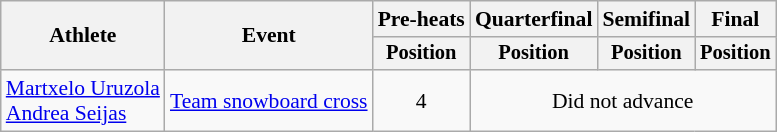<table class="wikitable" style="font-size:90%">
<tr>
<th rowspan="2">Athlete</th>
<th rowspan="2">Event</th>
<th>Pre-heats</th>
<th>Quarterfinal</th>
<th>Semifinal</th>
<th>Final</th>
</tr>
<tr style="font-size:95%">
<th>Position</th>
<th>Position</th>
<th>Position</th>
<th>Position</th>
</tr>
<tr align=center>
<td align=left><a href='#'>Martxelo Uruzola</a><br><a href='#'>Andrea Seijas</a></td>
<td align=left><a href='#'>Team snowboard cross</a></td>
<td>4</td>
<td colspan=3>Did not advance</td>
</tr>
</table>
